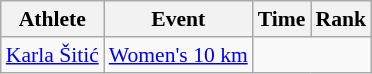<table class="wikitable" style="font-size:90%;">
<tr>
<th>Athlete</th>
<th>Event</th>
<th>Time</th>
<th>Rank</th>
</tr>
<tr align=center>
<td align=left><a href='#'>Karla Šitić</a></td>
<td align=left><a href='#'>Women's 10 km</a></td>
<td colspan=2></td>
</tr>
</table>
